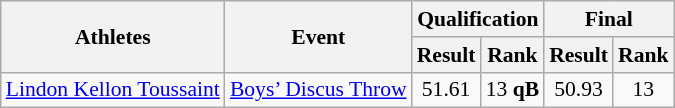<table class="wikitable" border="1" style="font-size:90%">
<tr>
<th rowspan=2>Athletes</th>
<th rowspan=2>Event</th>
<th colspan=2>Qualification</th>
<th colspan=2>Final</th>
</tr>
<tr>
<th>Result</th>
<th>Rank</th>
<th>Result</th>
<th>Rank</th>
</tr>
<tr>
<td><a href='#'>Lindon Kellon Toussaint</a></td>
<td><a href='#'>Boys’ Discus Throw</a></td>
<td align=center>51.61</td>
<td align=center>13 <strong>qB</strong></td>
<td align=center>50.93</td>
<td align=center>13</td>
</tr>
</table>
